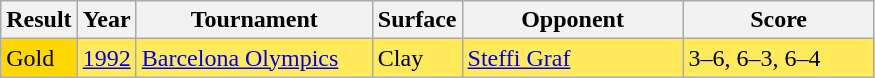<table class="sortable wikitable">
<tr>
<th>Result</th>
<th>Year</th>
<th width=150>Tournament</th>
<th>Surface</th>
<th width=140>Opponent</th>
<th width=120 class="unsortable">Score</th>
</tr>
<tr bgcolor=FFEA5C>
<td bgcolor="gold">Gold</td>
<td><a href='#'>1992</a></td>
<td><a href='#'>Barcelona Olympics</a></td>
<td>Clay</td>
<td> <a href='#'>Steffi Graf</a></td>
<td>3–6, 6–3, 6–4</td>
</tr>
</table>
